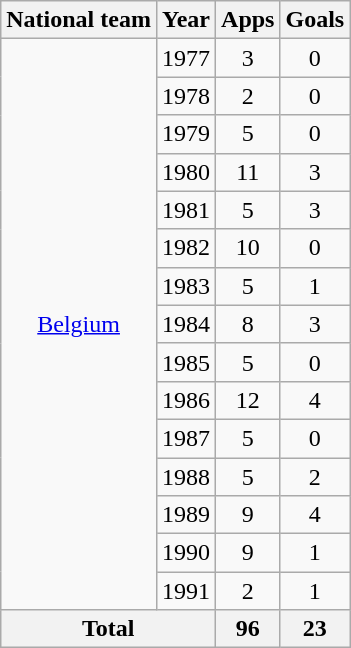<table class="wikitable" style="text-align:center">
<tr>
<th>National team</th>
<th>Year</th>
<th>Apps</th>
<th>Goals</th>
</tr>
<tr>
<td rowspan="15"><a href='#'>Belgium</a></td>
<td>1977</td>
<td>3</td>
<td>0</td>
</tr>
<tr>
<td>1978</td>
<td>2</td>
<td>0</td>
</tr>
<tr>
<td>1979</td>
<td>5</td>
<td>0</td>
</tr>
<tr>
<td>1980</td>
<td>11</td>
<td>3</td>
</tr>
<tr>
<td>1981</td>
<td>5</td>
<td>3</td>
</tr>
<tr>
<td>1982</td>
<td>10</td>
<td>0</td>
</tr>
<tr>
<td>1983</td>
<td>5</td>
<td>1</td>
</tr>
<tr>
<td>1984</td>
<td>8</td>
<td>3</td>
</tr>
<tr>
<td>1985</td>
<td>5</td>
<td>0</td>
</tr>
<tr>
<td>1986</td>
<td>12</td>
<td>4</td>
</tr>
<tr>
<td>1987</td>
<td>5</td>
<td>0</td>
</tr>
<tr>
<td>1988</td>
<td>5</td>
<td>2</td>
</tr>
<tr>
<td>1989</td>
<td>9</td>
<td>4</td>
</tr>
<tr>
<td>1990</td>
<td>9</td>
<td>1</td>
</tr>
<tr>
<td>1991</td>
<td>2</td>
<td>1</td>
</tr>
<tr>
<th colspan="2">Total</th>
<th>96</th>
<th>23</th>
</tr>
</table>
